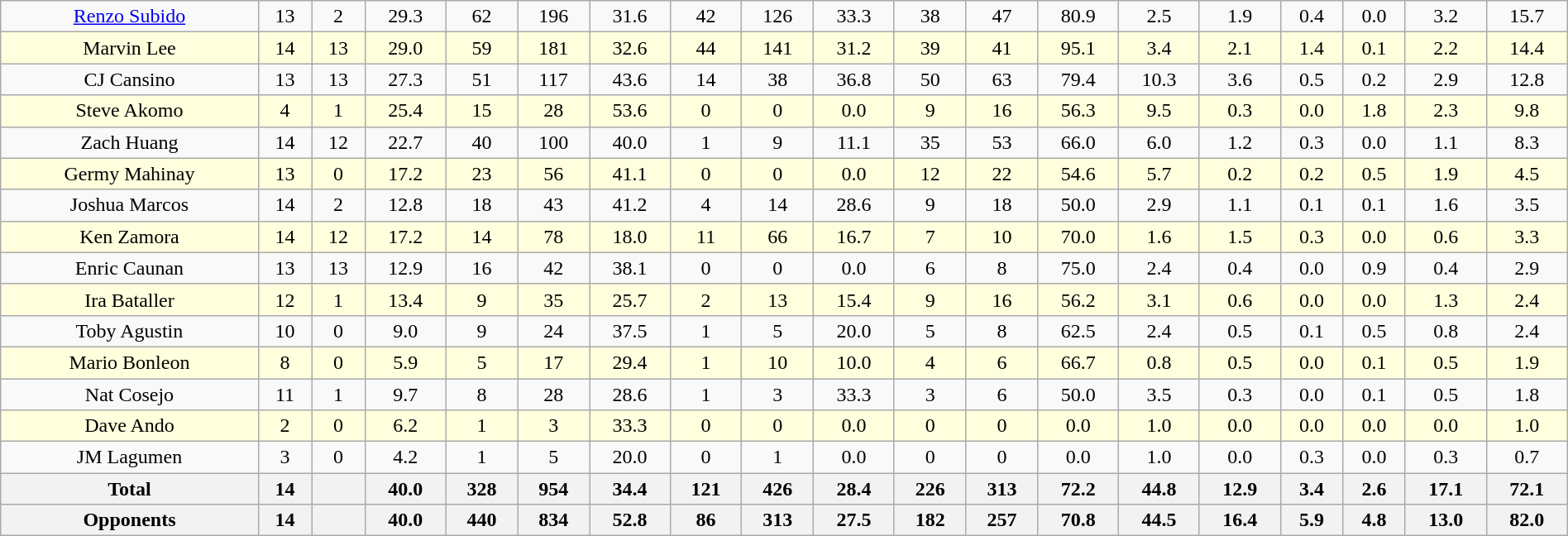<table class=wikitable width=100%>
<tr align=center>
<td><a href='#'>Renzo Subido</a></td>
<td>13</td>
<td>2</td>
<td style=>29.3</td>
<td>62</td>
<td>196</td>
<td>31.6</td>
<td>42</td>
<td>126</td>
<td>33.3</td>
<td>38</td>
<td>47</td>
<td>80.9</td>
<td>2.5</td>
<td>1.9</td>
<td>0.4</td>
<td>0.0</td>
<td>3.2</td>
<td style=>15.7</td>
</tr>
<tr bgcolor=#ffffdd align=center>
<td>Marvin Lee</td>
<td>14</td>
<td>13</td>
<td>29.0</td>
<td>59</td>
<td>181</td>
<td>32.6</td>
<td>44</td>
<td>141</td>
<td>31.2</td>
<td>39</td>
<td>41</td>
<td style=>95.1</td>
<td>3.4</td>
<td>2.1</td>
<td style=>1.4</td>
<td>0.1</td>
<td>2.2</td>
<td>14.4</td>
</tr>
<tr align=center>
<td>CJ Cansino</td>
<td>13</td>
<td>13</td>
<td>27.3</td>
<td>51</td>
<td>117</td>
<td>43.6</td>
<td>14</td>
<td>38</td>
<td style=>36.8</td>
<td>50</td>
<td>63</td>
<td>79.4</td>
<td style=>10.3</td>
<td style=>3.6</td>
<td>0.5</td>
<td>0.2</td>
<td>2.9</td>
<td>12.8</td>
</tr>
<tr bgcolor=#ffffdd align=center>
<td>Steve Akomo</td>
<td>4</td>
<td>1</td>
<td>25.4</td>
<td>15</td>
<td>28</td>
<td style=>53.6</td>
<td>0</td>
<td>0</td>
<td>0.0</td>
<td>9</td>
<td>16</td>
<td>56.3</td>
<td>9.5</td>
<td>0.3</td>
<td>0.0</td>
<td style=>1.8</td>
<td>2.3</td>
<td>9.8</td>
</tr>
<tr align=center>
<td>Zach Huang</td>
<td>14</td>
<td>12</td>
<td>22.7</td>
<td>40</td>
<td>100</td>
<td>40.0</td>
<td>1</td>
<td>9</td>
<td>11.1</td>
<td>35</td>
<td>53</td>
<td>66.0</td>
<td>6.0</td>
<td>1.2</td>
<td>0.3</td>
<td>0.0</td>
<td>1.1</td>
<td>8.3</td>
</tr>
<tr bgcolor=#ffffdd align=center>
<td>Germy Mahinay</td>
<td>13</td>
<td>0</td>
<td>17.2</td>
<td>23</td>
<td>56</td>
<td>41.1</td>
<td>0</td>
<td>0</td>
<td>0.0</td>
<td>12</td>
<td>22</td>
<td>54.6</td>
<td>5.7</td>
<td>0.2</td>
<td>0.2</td>
<td>0.5</td>
<td>1.9</td>
<td>4.5</td>
</tr>
<tr align=center>
<td>Joshua Marcos</td>
<td>14</td>
<td>2</td>
<td>12.8</td>
<td>18</td>
<td>43</td>
<td>41.2</td>
<td>4</td>
<td>14</td>
<td>28.6</td>
<td>9</td>
<td>18</td>
<td>50.0</td>
<td>2.9</td>
<td>1.1</td>
<td>0.1</td>
<td>0.1</td>
<td>1.6</td>
<td>3.5</td>
</tr>
<tr bgcolor=#ffffdd align=center>
<td>Ken Zamora</td>
<td>14</td>
<td>12</td>
<td>17.2</td>
<td>14</td>
<td>78</td>
<td>18.0</td>
<td>11</td>
<td>66</td>
<td>16.7</td>
<td>7</td>
<td>10</td>
<td>70.0</td>
<td>1.6</td>
<td>1.5</td>
<td>0.3</td>
<td>0.0</td>
<td>0.6</td>
<td>3.3</td>
</tr>
<tr align=center>
<td>Enric Caunan</td>
<td>13</td>
<td>13</td>
<td>12.9</td>
<td>16</td>
<td>42</td>
<td>38.1</td>
<td>0</td>
<td>0</td>
<td>0.0</td>
<td>6</td>
<td>8</td>
<td>75.0</td>
<td>2.4</td>
<td>0.4</td>
<td>0.0</td>
<td>0.9</td>
<td>0.4</td>
<td>2.9</td>
</tr>
<tr bgcolor=#ffffdd align=center>
<td>Ira Bataller</td>
<td>12</td>
<td>1</td>
<td>13.4</td>
<td>9</td>
<td>35</td>
<td>25.7</td>
<td>2</td>
<td>13</td>
<td>15.4</td>
<td>9</td>
<td>16</td>
<td>56.2</td>
<td>3.1</td>
<td>0.6</td>
<td>0.0</td>
<td>0.0</td>
<td>1.3</td>
<td>2.4</td>
</tr>
<tr align=center>
<td>Toby Agustin</td>
<td>10</td>
<td>0</td>
<td>9.0</td>
<td>9</td>
<td>24</td>
<td>37.5</td>
<td>1</td>
<td>5</td>
<td>20.0</td>
<td>5</td>
<td>8</td>
<td>62.5</td>
<td>2.4</td>
<td>0.5</td>
<td>0.1</td>
<td>0.5</td>
<td>0.8</td>
<td>2.4</td>
</tr>
<tr bgcolor=#ffffdd align=center>
<td>Mario Bonleon</td>
<td>8</td>
<td>0</td>
<td>5.9</td>
<td>5</td>
<td>17</td>
<td>29.4</td>
<td>1</td>
<td>10</td>
<td>10.0</td>
<td>4</td>
<td>6</td>
<td>66.7</td>
<td>0.8</td>
<td>0.5</td>
<td>0.0</td>
<td>0.1</td>
<td>0.5</td>
<td>1.9</td>
</tr>
<tr align=center>
<td>Nat Cosejo</td>
<td>11</td>
<td>1</td>
<td>9.7</td>
<td>8</td>
<td>28</td>
<td>28.6</td>
<td>1</td>
<td>3</td>
<td>33.3</td>
<td>3</td>
<td>6</td>
<td>50.0</td>
<td>3.5</td>
<td>0.3</td>
<td>0.0</td>
<td>0.1</td>
<td>0.5</td>
<td>1.8</td>
</tr>
<tr bgcolor=#ffffdd align=center>
<td>Dave Ando</td>
<td>2</td>
<td>0</td>
<td>6.2</td>
<td>1</td>
<td>3</td>
<td>33.3</td>
<td>0</td>
<td>0</td>
<td>0.0</td>
<td>0</td>
<td>0</td>
<td>0.0</td>
<td>1.0</td>
<td>0.0</td>
<td>0.0</td>
<td>0.0</td>
<td>0.0</td>
<td>1.0</td>
</tr>
<tr align=center>
<td>JM Lagumen</td>
<td>3</td>
<td>0</td>
<td>4.2</td>
<td>1</td>
<td>5</td>
<td>20.0</td>
<td>0</td>
<td>1</td>
<td>0.0</td>
<td>0</td>
<td>0</td>
<td>0.0</td>
<td>1.0</td>
<td>0.0</td>
<td>0.3</td>
<td>0.0</td>
<td>0.3</td>
<td>0.7</td>
</tr>
<tr class=sortbottom>
<th>Total</th>
<th>14</th>
<th></th>
<th>40.0</th>
<th>328</th>
<th>954</th>
<th>34.4</th>
<th>121</th>
<th>426</th>
<th>28.4</th>
<th>226</th>
<th>313</th>
<th>72.2</th>
<th>44.8</th>
<th>12.9</th>
<th>3.4</th>
<th>2.6</th>
<th>17.1</th>
<th>72.1</th>
</tr>
<tr class=sortbottom>
<th>Opponents</th>
<th>14</th>
<th></th>
<th>40.0</th>
<th>440</th>
<th>834</th>
<th>52.8</th>
<th>86</th>
<th>313</th>
<th>27.5</th>
<th>182</th>
<th>257</th>
<th>70.8</th>
<th>44.5</th>
<th>16.4</th>
<th>5.9</th>
<th>4.8</th>
<th>13.0</th>
<th>82.0</th>
</tr>
</table>
